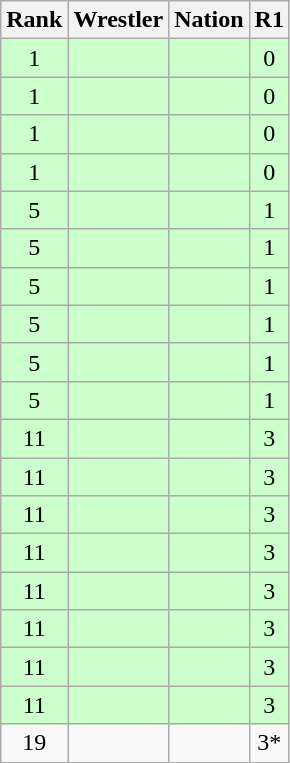<table class="wikitable sortable" style="text-align:center;">
<tr>
<th>Rank</th>
<th>Wrestler</th>
<th>Nation</th>
<th>R1</th>
</tr>
<tr style="background:#cfc;">
<td>1</td>
<td align=left></td>
<td align=left></td>
<td>0</td>
</tr>
<tr style="background:#cfc;">
<td>1</td>
<td align=left></td>
<td align=left></td>
<td>0</td>
</tr>
<tr style="background:#cfc;">
<td>1</td>
<td align=left></td>
<td align=left></td>
<td>0</td>
</tr>
<tr style="background:#cfc;">
<td>1</td>
<td align=left></td>
<td align=left></td>
<td>0</td>
</tr>
<tr style="background:#cfc;">
<td>5</td>
<td align=left></td>
<td align=left></td>
<td>1</td>
</tr>
<tr style="background:#cfc;">
<td>5</td>
<td align=left></td>
<td align=left></td>
<td>1</td>
</tr>
<tr style="background:#cfc;">
<td>5</td>
<td align=left></td>
<td align=left></td>
<td>1</td>
</tr>
<tr style="background:#cfc;">
<td>5</td>
<td align=left></td>
<td align=left></td>
<td>1</td>
</tr>
<tr style="background:#cfc;">
<td>5</td>
<td align=left></td>
<td align=left></td>
<td>1</td>
</tr>
<tr style="background:#cfc;">
<td>5</td>
<td align=left></td>
<td align=left></td>
<td>1</td>
</tr>
<tr style="background:#cfc;">
<td>11</td>
<td align=left></td>
<td align=left></td>
<td>3</td>
</tr>
<tr style="background:#cfc;">
<td>11</td>
<td align=left></td>
<td align=left></td>
<td>3</td>
</tr>
<tr style="background:#cfc;">
<td>11</td>
<td align=left></td>
<td align=left></td>
<td>3</td>
</tr>
<tr style="background:#cfc;">
<td>11</td>
<td align=left></td>
<td align=left></td>
<td>3</td>
</tr>
<tr style="background:#cfc;">
<td>11</td>
<td align=left></td>
<td align=left></td>
<td>3</td>
</tr>
<tr style="background:#cfc;">
<td>11</td>
<td align=left></td>
<td align=left></td>
<td>3</td>
</tr>
<tr style="background:#cfc;">
<td>11</td>
<td align=left></td>
<td align=left></td>
<td>3</td>
</tr>
<tr style="background:#cfc;">
<td>11</td>
<td align=left></td>
<td align=left></td>
<td>3</td>
</tr>
<tr>
<td>19</td>
<td align=left></td>
<td align=left></td>
<td>3*</td>
</tr>
</table>
